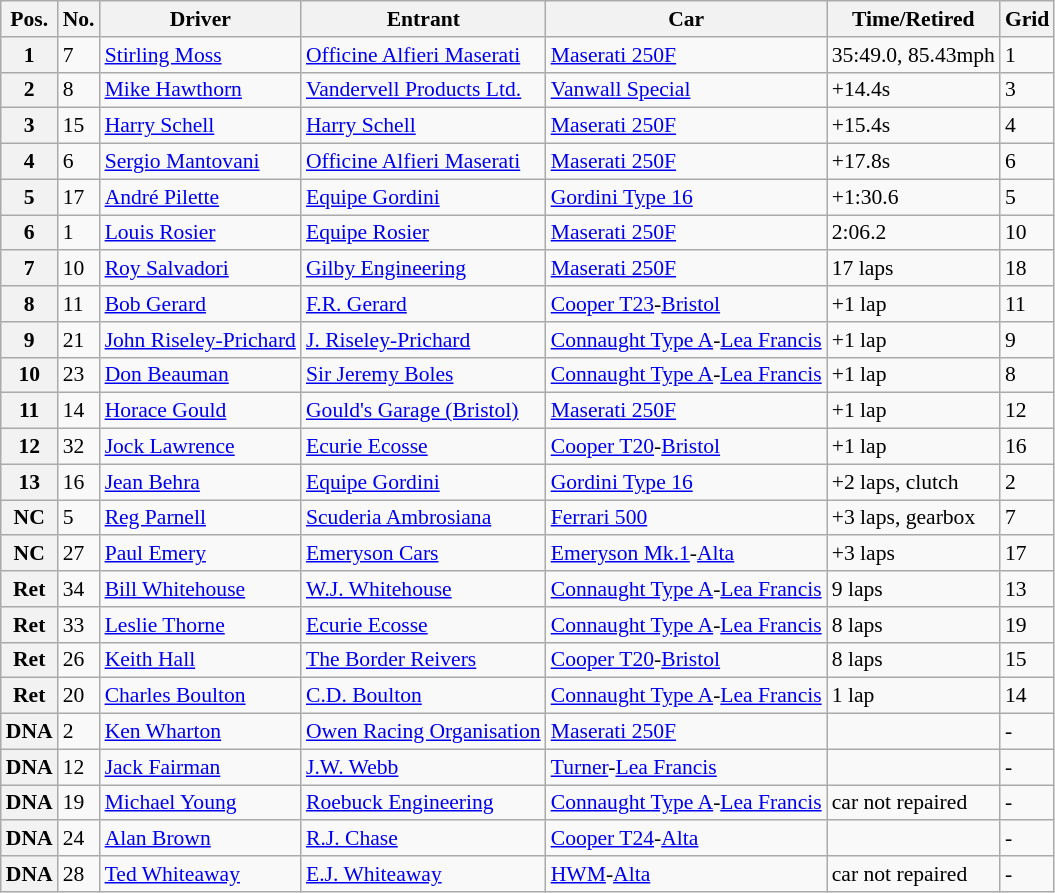<table class="wikitable" style="font-size: 90%;">
<tr>
<th>Pos.</th>
<th>No.</th>
<th>Driver</th>
<th>Entrant</th>
<th>Car</th>
<th>Time/Retired</th>
<th>Grid</th>
</tr>
<tr>
<th>1</th>
<td>7</td>
<td> <a href='#'>Stirling Moss</a></td>
<td><a href='#'>Officine Alfieri Maserati</a></td>
<td><a href='#'>Maserati 250F</a></td>
<td>35:49.0, 85.43mph</td>
<td>1</td>
</tr>
<tr>
<th>2</th>
<td>8</td>
<td> <a href='#'>Mike Hawthorn</a></td>
<td><a href='#'>Vandervell Products Ltd.</a></td>
<td><a href='#'>Vanwall Special</a></td>
<td>+14.4s</td>
<td>3</td>
</tr>
<tr>
<th>3</th>
<td>15</td>
<td> <a href='#'>Harry Schell</a></td>
<td><a href='#'>Harry Schell</a></td>
<td><a href='#'>Maserati 250F</a></td>
<td>+15.4s</td>
<td>4</td>
</tr>
<tr>
<th>4</th>
<td>6</td>
<td> <a href='#'>Sergio Mantovani</a></td>
<td><a href='#'>Officine Alfieri Maserati</a></td>
<td><a href='#'>Maserati 250F</a></td>
<td>+17.8s</td>
<td>6</td>
</tr>
<tr>
<th>5</th>
<td>17</td>
<td> <a href='#'>André Pilette</a></td>
<td><a href='#'>Equipe Gordini</a></td>
<td><a href='#'>Gordini Type 16</a></td>
<td>+1:30.6</td>
<td>5</td>
</tr>
<tr>
<th>6</th>
<td>1</td>
<td> <a href='#'>Louis Rosier</a></td>
<td><a href='#'>Equipe Rosier</a></td>
<td><a href='#'>Maserati 250F</a></td>
<td>2:06.2</td>
<td>10</td>
</tr>
<tr>
<th>7</th>
<td>10</td>
<td> <a href='#'>Roy Salvadori</a></td>
<td><a href='#'>Gilby Engineering</a></td>
<td><a href='#'>Maserati 250F</a></td>
<td>17 laps</td>
<td>18</td>
</tr>
<tr>
<th>8</th>
<td>11</td>
<td> <a href='#'>Bob Gerard</a></td>
<td><a href='#'>F.R. Gerard</a></td>
<td><a href='#'>Cooper T23</a>-<a href='#'>Bristol</a></td>
<td>+1 lap</td>
<td>11</td>
</tr>
<tr>
<th>9</th>
<td>21</td>
<td> <a href='#'>John Riseley-Prichard</a></td>
<td><a href='#'>J. Riseley-Prichard</a></td>
<td><a href='#'>Connaught Type A</a>-<a href='#'>Lea Francis</a></td>
<td>+1 lap</td>
<td>9</td>
</tr>
<tr>
<th>10</th>
<td>23</td>
<td> <a href='#'>Don Beauman</a></td>
<td><a href='#'>Sir Jeremy Boles</a></td>
<td><a href='#'>Connaught Type A</a>-<a href='#'>Lea Francis</a></td>
<td>+1 lap</td>
<td>8</td>
</tr>
<tr>
<th>11</th>
<td>14</td>
<td> <a href='#'>Horace Gould</a></td>
<td><a href='#'>Gould's Garage (Bristol)</a></td>
<td><a href='#'>Maserati 250F</a></td>
<td>+1 lap</td>
<td>12</td>
</tr>
<tr>
<th>12</th>
<td>32</td>
<td> <a href='#'>Jock Lawrence</a></td>
<td><a href='#'>Ecurie Ecosse</a></td>
<td><a href='#'>Cooper T20</a>-<a href='#'>Bristol</a></td>
<td>+1 lap</td>
<td>16</td>
</tr>
<tr>
<th>13</th>
<td>16</td>
<td> <a href='#'>Jean Behra</a></td>
<td><a href='#'>Equipe Gordini</a></td>
<td><a href='#'>Gordini Type 16</a></td>
<td>+2 laps, clutch</td>
<td>2</td>
</tr>
<tr>
<th>NC</th>
<td>5</td>
<td> <a href='#'>Reg Parnell</a></td>
<td><a href='#'>Scuderia Ambrosiana</a></td>
<td><a href='#'>Ferrari 500</a></td>
<td>+3 laps, gearbox</td>
<td>7</td>
</tr>
<tr>
<th>NC</th>
<td>27</td>
<td> <a href='#'>Paul Emery</a></td>
<td><a href='#'>Emeryson Cars</a></td>
<td><a href='#'>Emeryson Mk.1</a>-<a href='#'>Alta</a></td>
<td>+3 laps</td>
<td>17</td>
</tr>
<tr>
<th>Ret</th>
<td>34</td>
<td> <a href='#'>Bill Whitehouse</a></td>
<td><a href='#'>W.J. Whitehouse</a></td>
<td><a href='#'>Connaught Type A</a>-<a href='#'>Lea Francis</a></td>
<td>9 laps</td>
<td>13</td>
</tr>
<tr>
<th>Ret</th>
<td>33</td>
<td> <a href='#'>Leslie Thorne</a></td>
<td><a href='#'>Ecurie Ecosse</a></td>
<td><a href='#'>Connaught Type A</a>-<a href='#'>Lea Francis</a></td>
<td>8 laps</td>
<td>19</td>
</tr>
<tr>
<th>Ret</th>
<td>26</td>
<td> <a href='#'>Keith Hall</a></td>
<td><a href='#'>The Border Reivers</a></td>
<td><a href='#'>Cooper T20</a>-<a href='#'>Bristol</a></td>
<td>8 laps</td>
<td>15</td>
</tr>
<tr>
<th>Ret</th>
<td>20</td>
<td> <a href='#'>Charles Boulton</a></td>
<td><a href='#'>C.D. Boulton</a></td>
<td><a href='#'>Connaught Type A</a>-<a href='#'>Lea Francis</a></td>
<td>1 lap</td>
<td>14</td>
</tr>
<tr>
<th>DNA</th>
<td>2</td>
<td> <a href='#'>Ken Wharton</a></td>
<td><a href='#'>Owen Racing Organisation</a></td>
<td><a href='#'>Maserati 250F</a></td>
<td></td>
<td>-</td>
</tr>
<tr>
<th>DNA</th>
<td>12</td>
<td> <a href='#'>Jack Fairman</a></td>
<td><a href='#'>J.W. Webb</a></td>
<td><a href='#'>Turner</a>-<a href='#'>Lea Francis</a></td>
<td></td>
<td>-</td>
</tr>
<tr>
<th>DNA</th>
<td>19</td>
<td> <a href='#'>Michael Young</a></td>
<td><a href='#'>Roebuck Engineering</a></td>
<td><a href='#'>Connaught Type A</a>-<a href='#'>Lea Francis</a></td>
<td>car not repaired</td>
<td>-</td>
</tr>
<tr>
<th>DNA</th>
<td>24</td>
<td> <a href='#'>Alan Brown</a></td>
<td><a href='#'>R.J. Chase</a></td>
<td><a href='#'>Cooper T24</a>-<a href='#'>Alta</a></td>
<td></td>
<td>-</td>
</tr>
<tr>
<th>DNA</th>
<td>28</td>
<td> <a href='#'>Ted Whiteaway</a></td>
<td><a href='#'>E.J. Whiteaway</a></td>
<td><a href='#'>HWM</a>-<a href='#'>Alta</a></td>
<td>car not repaired</td>
<td>-</td>
</tr>
</table>
